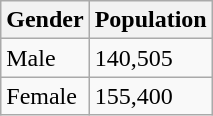<table class="wikitable">
<tr>
<th>Gender</th>
<th>Population</th>
</tr>
<tr>
<td>Male</td>
<td>140,505</td>
</tr>
<tr>
<td>Female</td>
<td>155,400</td>
</tr>
</table>
